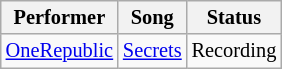<table class="wikitable" style="font-size:85%">
<tr>
<th>Performer</th>
<th>Song</th>
<th>Status</th>
</tr>
<tr>
<td> <a href='#'>OneRepublic</a></td>
<td><a href='#'>Secrets</a></td>
<td>Recording</td>
</tr>
</table>
